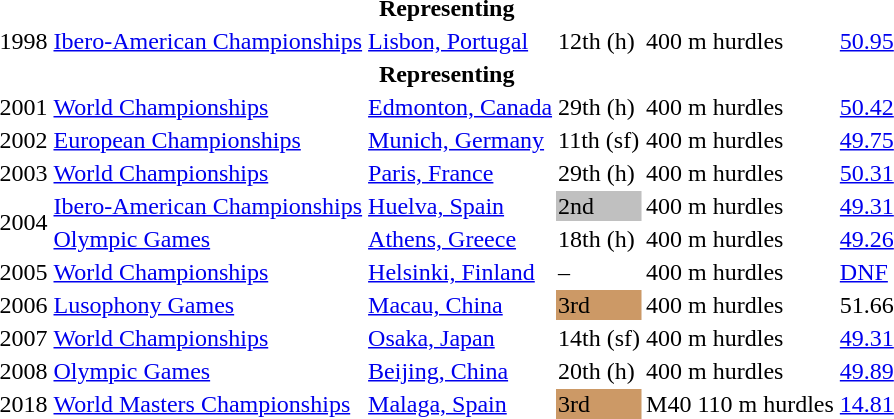<table>
<tr>
<th colspan="6">Representing </th>
</tr>
<tr>
<td>1998</td>
<td><a href='#'>Ibero-American Championships</a></td>
<td><a href='#'>Lisbon, Portugal</a></td>
<td>12th (h)</td>
<td>400 m hurdles</td>
<td><a href='#'>50.95</a></td>
</tr>
<tr>
<th colspan="6">Representing </th>
</tr>
<tr>
<td>2001</td>
<td><a href='#'>World Championships</a></td>
<td><a href='#'>Edmonton, Canada</a></td>
<td>29th (h)</td>
<td>400 m hurdles</td>
<td><a href='#'>50.42</a></td>
</tr>
<tr>
<td>2002</td>
<td><a href='#'>European Championships</a></td>
<td><a href='#'>Munich, Germany</a></td>
<td>11th (sf)</td>
<td>400 m hurdles</td>
<td><a href='#'>49.75</a></td>
</tr>
<tr>
<td>2003</td>
<td><a href='#'>World Championships</a></td>
<td><a href='#'>Paris, France</a></td>
<td>29th (h)</td>
<td>400 m hurdles</td>
<td><a href='#'>50.31</a></td>
</tr>
<tr>
<td rowspan=2>2004</td>
<td><a href='#'>Ibero-American Championships</a></td>
<td><a href='#'>Huelva, Spain</a></td>
<td bgcolor=silver>2nd</td>
<td>400 m hurdles</td>
<td><a href='#'>49.31</a></td>
</tr>
<tr>
<td><a href='#'>Olympic Games</a></td>
<td><a href='#'>Athens, Greece</a></td>
<td>18th (h)</td>
<td>400 m hurdles</td>
<td><a href='#'>49.26</a></td>
</tr>
<tr>
<td>2005</td>
<td><a href='#'>World Championships</a></td>
<td><a href='#'>Helsinki, Finland</a></td>
<td>–</td>
<td>400 m hurdles</td>
<td><a href='#'>DNF</a></td>
</tr>
<tr>
<td>2006</td>
<td><a href='#'>Lusophony Games</a></td>
<td><a href='#'>Macau, China</a></td>
<td bgcolor=cc9966>3rd</td>
<td>400 m hurdles</td>
<td>51.66</td>
</tr>
<tr>
<td>2007</td>
<td><a href='#'>World Championships</a></td>
<td><a href='#'>Osaka, Japan</a></td>
<td>14th (sf)</td>
<td>400 m hurdles</td>
<td><a href='#'>49.31</a></td>
</tr>
<tr>
<td>2008</td>
<td><a href='#'>Olympic Games</a></td>
<td><a href='#'>Beijing, China</a></td>
<td>20th (h)</td>
<td>400 m hurdles</td>
<td><a href='#'>49.89</a></td>
</tr>
<tr>
<td>2018</td>
<td><a href='#'>World Masters Championships</a></td>
<td><a href='#'>Malaga, Spain</a></td>
<td bgcolor=cc9966>3rd</td>
<td>M40 110 m hurdles</td>
<td><a href='#'>14.81</a></td>
</tr>
</table>
